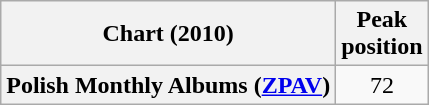<table class="wikitable plainrowheaders" style="text-align:center">
<tr>
<th scope="col">Chart (2010)</th>
<th scope="col">Peak<br>position</th>
</tr>
<tr>
<th scope="row">Polish Monthly Albums (<a href='#'>ZPAV</a>)</th>
<td>72</td>
</tr>
</table>
